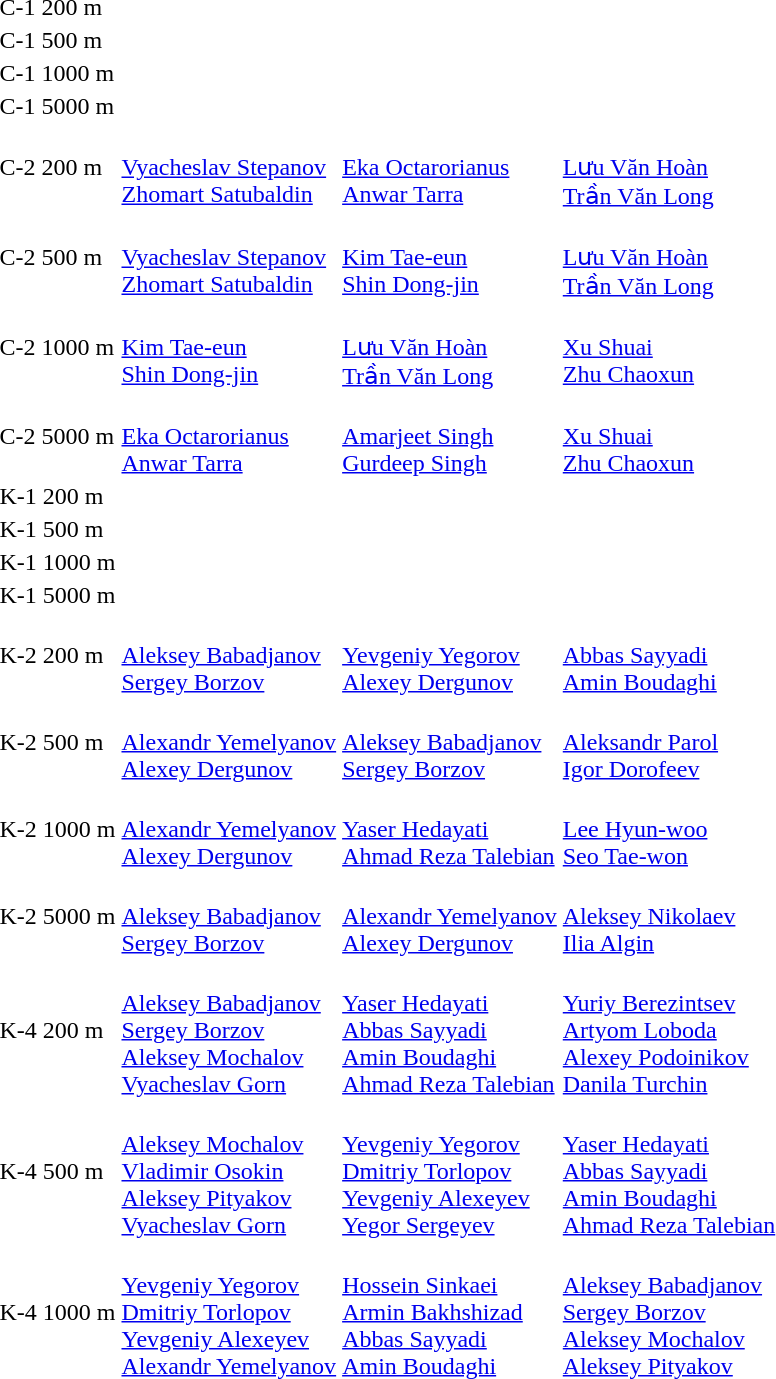<table>
<tr>
<td>C-1 200 m</td>
<td></td>
<td></td>
<td></td>
</tr>
<tr>
<td>C-1 500 m</td>
<td></td>
<td></td>
<td></td>
</tr>
<tr>
<td>C-1 1000 m</td>
<td></td>
<td></td>
<td></td>
</tr>
<tr>
<td>C-1 5000 m</td>
<td></td>
<td></td>
<td></td>
</tr>
<tr>
<td>C-2 200 m</td>
<td><br><a href='#'>Vyacheslav Stepanov</a><br><a href='#'>Zhomart Satubaldin</a></td>
<td><br><a href='#'>Eka Octarorianus</a><br><a href='#'>Anwar Tarra</a></td>
<td><br><a href='#'>Lưu Văn Hoàn</a><br><a href='#'>Trần Văn Long</a></td>
</tr>
<tr>
<td>C-2 500 m</td>
<td><br><a href='#'>Vyacheslav Stepanov</a><br><a href='#'>Zhomart Satubaldin</a></td>
<td><br><a href='#'>Kim Tae-eun</a><br><a href='#'>Shin Dong-jin</a></td>
<td><br><a href='#'>Lưu Văn Hoàn</a><br><a href='#'>Trần Văn Long</a></td>
</tr>
<tr>
<td>C-2 1000 m</td>
<td><br><a href='#'>Kim Tae-eun</a><br><a href='#'>Shin Dong-jin</a></td>
<td><br><a href='#'>Lưu Văn Hoàn</a><br><a href='#'>Trần Văn Long</a></td>
<td><br><a href='#'>Xu Shuai</a><br><a href='#'>Zhu Chaoxun</a></td>
</tr>
<tr>
<td>C-2 5000 m</td>
<td><br><a href='#'>Eka Octarorianus</a><br><a href='#'>Anwar Tarra</a></td>
<td><br><a href='#'>Amarjeet Singh</a><br><a href='#'>Gurdeep Singh</a></td>
<td><br><a href='#'>Xu Shuai</a><br><a href='#'>Zhu Chaoxun</a></td>
</tr>
<tr>
<td>K-1 200 m</td>
<td></td>
<td></td>
<td></td>
</tr>
<tr>
<td>K-1 500 m</td>
<td></td>
<td></td>
<td></td>
</tr>
<tr>
<td>K-1 1000 m</td>
<td></td>
<td></td>
<td></td>
</tr>
<tr>
<td>K-1 5000 m</td>
<td></td>
<td></td>
<td></td>
</tr>
<tr>
<td>K-2 200 m</td>
<td><br><a href='#'>Aleksey Babadjanov</a><br><a href='#'>Sergey Borzov</a></td>
<td><br><a href='#'>Yevgeniy Yegorov</a><br><a href='#'>Alexey Dergunov</a></td>
<td><br><a href='#'>Abbas Sayyadi</a><br><a href='#'>Amin Boudaghi</a></td>
</tr>
<tr>
<td>K-2 500 m</td>
<td><br><a href='#'>Alexandr Yemelyanov</a><br><a href='#'>Alexey Dergunov</a></td>
<td><br><a href='#'>Aleksey Babadjanov</a><br><a href='#'>Sergey Borzov</a></td>
<td><br><a href='#'>Aleksandr Parol</a><br><a href='#'>Igor Dorofeev</a></td>
</tr>
<tr>
<td>K-2 1000 m</td>
<td><br><a href='#'>Alexandr Yemelyanov</a><br><a href='#'>Alexey Dergunov</a></td>
<td><br><a href='#'>Yaser Hedayati</a><br><a href='#'>Ahmad Reza Talebian</a></td>
<td><br><a href='#'>Lee Hyun-woo</a><br><a href='#'>Seo Tae-won</a></td>
</tr>
<tr>
<td>K-2 5000 m</td>
<td><br><a href='#'>Aleksey Babadjanov</a><br><a href='#'>Sergey Borzov</a></td>
<td><br><a href='#'>Alexandr Yemelyanov</a><br><a href='#'>Alexey Dergunov</a></td>
<td><br><a href='#'>Aleksey Nikolaev</a><br><a href='#'>Ilia Algin</a></td>
</tr>
<tr>
<td>K-4 200 m</td>
<td><br><a href='#'>Aleksey Babadjanov</a><br><a href='#'>Sergey Borzov</a><br><a href='#'>Aleksey Mochalov</a><br><a href='#'>Vyacheslav Gorn</a></td>
<td><br><a href='#'>Yaser Hedayati</a><br><a href='#'>Abbas Sayyadi</a><br><a href='#'>Amin Boudaghi</a><br><a href='#'>Ahmad Reza Talebian</a></td>
<td><br><a href='#'>Yuriy Berezintsev</a><br><a href='#'>Artyom Loboda</a><br><a href='#'>Alexey Podoinikov</a><br><a href='#'>Danila Turchin</a></td>
</tr>
<tr>
<td>K-4 500 m</td>
<td><br><a href='#'>Aleksey Mochalov</a><br><a href='#'>Vladimir Osokin</a><br><a href='#'>Aleksey Pityakov</a><br><a href='#'>Vyacheslav Gorn</a></td>
<td><br><a href='#'>Yevgeniy Yegorov</a><br><a href='#'>Dmitriy Torlopov</a><br><a href='#'>Yevgeniy Alexeyev</a><br><a href='#'>Yegor Sergeyev</a></td>
<td><br><a href='#'>Yaser Hedayati</a><br><a href='#'>Abbas Sayyadi</a><br><a href='#'>Amin Boudaghi</a><br><a href='#'>Ahmad Reza Talebian</a></td>
</tr>
<tr>
<td>K-4 1000 m</td>
<td><br><a href='#'>Yevgeniy Yegorov</a><br><a href='#'>Dmitriy Torlopov</a><br><a href='#'>Yevgeniy Alexeyev</a><br><a href='#'>Alexandr Yemelyanov</a></td>
<td><br><a href='#'>Hossein Sinkaei</a><br><a href='#'>Armin Bakhshizad</a><br><a href='#'>Abbas Sayyadi</a><br><a href='#'>Amin Boudaghi</a></td>
<td><br><a href='#'>Aleksey Babadjanov</a><br><a href='#'>Sergey Borzov</a><br><a href='#'>Aleksey Mochalov</a><br><a href='#'>Aleksey Pityakov</a></td>
</tr>
</table>
